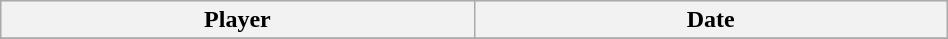<table class="wikitable" style="width:50%;">
<tr style="text-align:center; background:#ddd;">
<th style="width:50%;">Player</th>
<th style="width:50%;">Date</th>
</tr>
<tr>
</tr>
</table>
